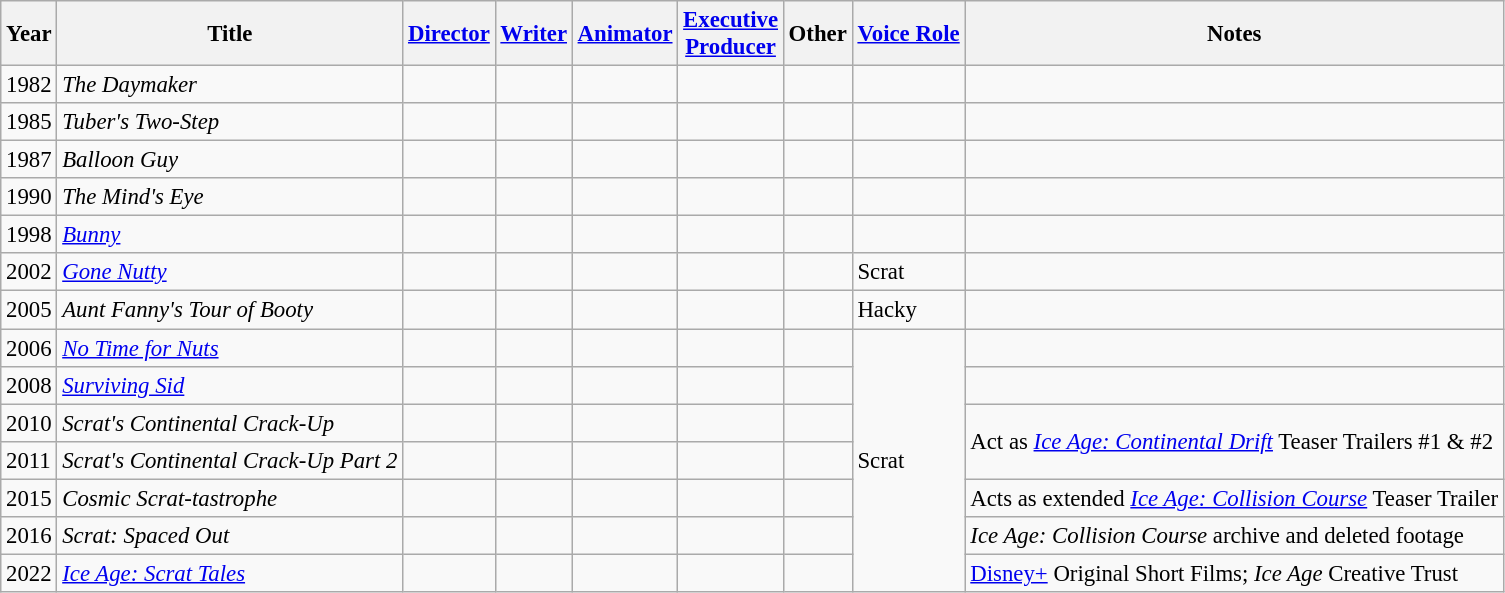<table class="wikitable" style="font-size: 95%;">
<tr>
<th>Year</th>
<th>Title</th>
<th><a href='#'>Director</a></th>
<th><a href='#'>Writer</a></th>
<th><a href='#'>Animator</a></th>
<th><a href='#'>Executive<br>Producer</a></th>
<th>Other</th>
<th><a href='#'>Voice Role</a></th>
<th>Notes</th>
</tr>
<tr>
<td>1982</td>
<td><em>The Daymaker</em></td>
<td></td>
<td></td>
<td></td>
<td></td>
<td></td>
<td></td>
<td></td>
</tr>
<tr>
<td>1985</td>
<td><em>Tuber's Two-Step</em></td>
<td></td>
<td></td>
<td></td>
<td></td>
<td></td>
<td></td>
<td></td>
</tr>
<tr>
<td>1987</td>
<td><em>Balloon Guy</em></td>
<td></td>
<td></td>
<td></td>
<td></td>
<td></td>
<td></td>
<td></td>
</tr>
<tr>
<td>1990</td>
<td><em>The Mind's Eye</em></td>
<td></td>
<td></td>
<td></td>
<td></td>
<td></td>
<td></td>
<td></td>
</tr>
<tr>
<td>1998</td>
<td><em><a href='#'>Bunny</a></em></td>
<td></td>
<td></td>
<td></td>
<td></td>
<td></td>
<td></td>
<td></td>
</tr>
<tr>
<td>2002</td>
<td><em><a href='#'>Gone Nutty</a></em></td>
<td></td>
<td></td>
<td></td>
<td></td>
<td></td>
<td>Scrat</td>
<td></td>
</tr>
<tr>
<td>2005</td>
<td><em>Aunt Fanny's Tour of Booty</em></td>
<td></td>
<td></td>
<td></td>
<td></td>
<td></td>
<td>Hacky</td>
<td></td>
</tr>
<tr>
<td>2006</td>
<td><em><a href='#'>No Time for Nuts</a></em></td>
<td></td>
<td></td>
<td></td>
<td></td>
<td></td>
<td rowspan=7>Scrat</td>
<td></td>
</tr>
<tr>
<td>2008</td>
<td><em><a href='#'>Surviving Sid</a></em></td>
<td></td>
<td></td>
<td></td>
<td></td>
<td></td>
<td></td>
</tr>
<tr>
<td>2010</td>
<td><em>Scrat's Continental Crack-Up</em></td>
<td></td>
<td></td>
<td></td>
<td></td>
<td></td>
<td rowspan=2>Act as <em><a href='#'>Ice Age: Continental Drift</a></em> Teaser Trailers #1 & #2</td>
</tr>
<tr>
<td>2011</td>
<td><em>Scrat's Continental Crack-Up Part 2</em></td>
<td></td>
<td></td>
<td></td>
<td></td>
<td></td>
</tr>
<tr>
<td>2015</td>
<td><em>Cosmic Scrat-tastrophe</em></td>
<td></td>
<td></td>
<td></td>
<td></td>
<td></td>
<td>Acts as extended <em><a href='#'>Ice Age: Collision Course</a></em> Teaser Trailer</td>
</tr>
<tr>
<td>2016</td>
<td><em>Scrat: Spaced Out</em></td>
<td></td>
<td></td>
<td></td>
<td></td>
<td></td>
<td><em>Ice Age: Collision Course</em> archive and deleted footage</td>
</tr>
<tr>
<td>2022</td>
<td><em><a href='#'>Ice Age: Scrat Tales</a></em></td>
<td></td>
<td></td>
<td></td>
<td></td>
<td></td>
<td><a href='#'>Disney+</a> Original Short Films; <em>Ice Age</em> Creative Trust</td>
</tr>
</table>
